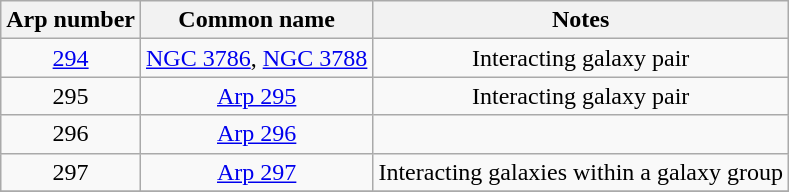<table class="wikitable" style="text-align:center;">
<tr>
<th>Arp number</th>
<th>Common name</th>
<th>Notes</th>
</tr>
<tr>
<td><a href='#'>294</a></td>
<td><a href='#'>NGC 3786</a>, <a href='#'>NGC 3788</a></td>
<td>Interacting galaxy pair</td>
</tr>
<tr>
<td>295</td>
<td><a href='#'>Arp 295</a></td>
<td>Interacting galaxy pair</td>
</tr>
<tr>
<td>296</td>
<td><a href='#'>Arp 296</a></td>
<td></td>
</tr>
<tr>
<td>297</td>
<td><a href='#'>Arp 297</a></td>
<td>Interacting galaxies within a galaxy group</td>
</tr>
<tr>
</tr>
</table>
